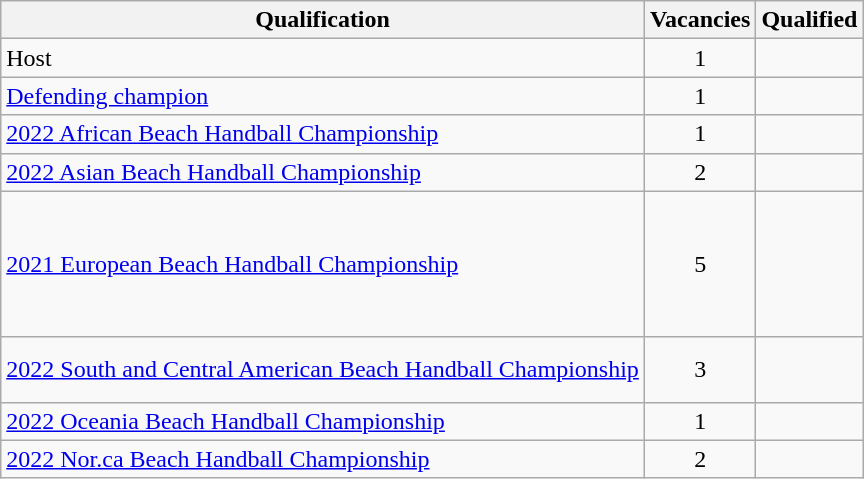<table class="wikitable">
<tr>
<th>Qualification</th>
<th>Vacancies</th>
<th>Qualified</th>
</tr>
<tr>
<td>Host</td>
<td style="text-align: center;">1</td>
<td></td>
</tr>
<tr>
<td><a href='#'>Defending champion</a></td>
<td style="text-align: center;">1</td>
<td></td>
</tr>
<tr>
<td><a href='#'>2022 African Beach Handball Championship</a></td>
<td style="text-align: center;">1</td>
<td></td>
</tr>
<tr>
<td><a href='#'>2022 Asian Beach Handball Championship</a></td>
<td style="text-align: center;">2</td>
<td><br></td>
</tr>
<tr>
<td><a href='#'>2021 European Beach Handball Championship</a></td>
<td style="text-align: center;">5</td>
<td><br><br><br><s></s><br><br></td>
</tr>
<tr>
<td><a href='#'>2022 South and Central American Beach Handball Championship</a></td>
<td style="text-align: center;">3</td>
<td><br><br></td>
</tr>
<tr>
<td><a href='#'>2022 Oceania Beach Handball Championship</a></td>
<td style="text-align: center;">1</td>
<td></td>
</tr>
<tr>
<td><a href='#'>2022 Nor.ca Beach Handball Championship</a></td>
<td style="text-align: center;">2</td>
<td><br></td>
</tr>
</table>
